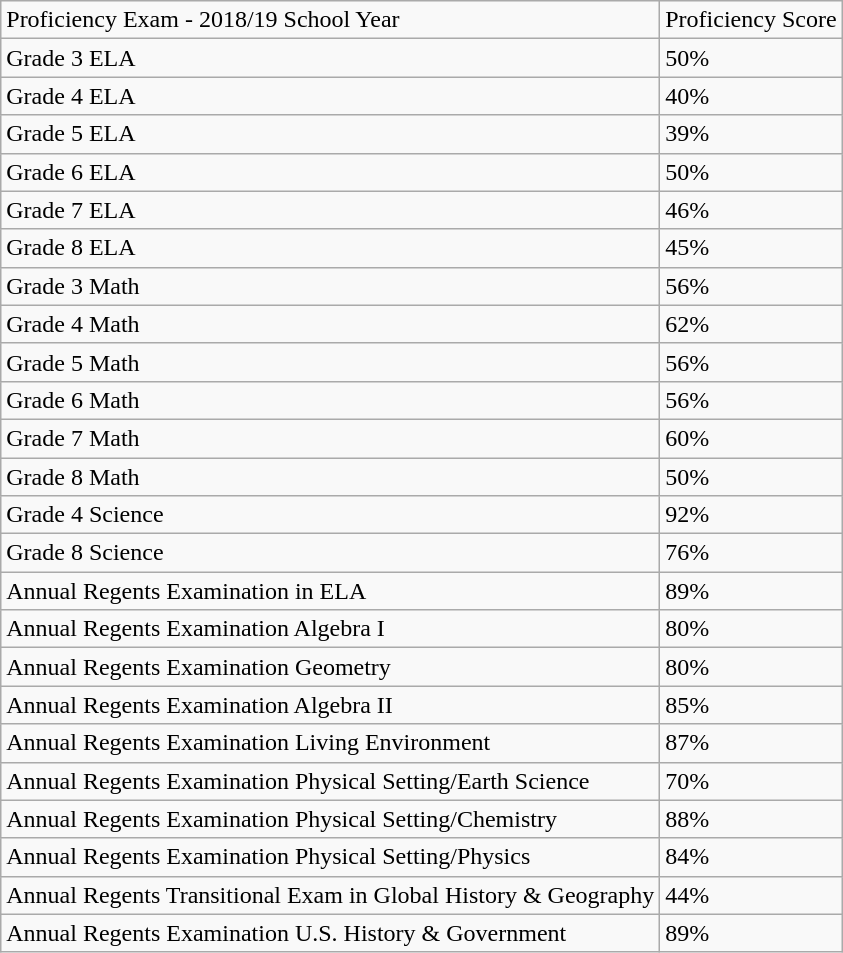<table class="wikitable">
<tr>
<td>Proficiency  Exam - 2018/19 School Year</td>
<td>Proficiency Score</td>
</tr>
<tr>
<td>Grade 3 ELA</td>
<td>50%</td>
</tr>
<tr>
<td>Grade 4 ELA</td>
<td>40%</td>
</tr>
<tr>
<td>Grade 5 ELA</td>
<td>39%</td>
</tr>
<tr>
<td>Grade 6 ELA</td>
<td>50%</td>
</tr>
<tr>
<td>Grade 7 ELA</td>
<td>46%</td>
</tr>
<tr>
<td>Grade 8 ELA</td>
<td>45%</td>
</tr>
<tr>
<td>Grade 3 Math</td>
<td>56%</td>
</tr>
<tr>
<td>Grade 4 Math</td>
<td>62%</td>
</tr>
<tr>
<td>Grade 5 Math</td>
<td>56%</td>
</tr>
<tr>
<td>Grade 6 Math</td>
<td>56%</td>
</tr>
<tr>
<td>Grade 7 Math</td>
<td>60%</td>
</tr>
<tr>
<td>Grade 8 Math</td>
<td>50%</td>
</tr>
<tr>
<td>Grade 4 Science</td>
<td>92%</td>
</tr>
<tr>
<td>Grade 8 Science</td>
<td>76%</td>
</tr>
<tr>
<td>Annual Regents Examination in ELA</td>
<td>89%</td>
</tr>
<tr>
<td>Annual Regents Examination Algebra I</td>
<td>80%</td>
</tr>
<tr>
<td>Annual Regents Examination Geometry</td>
<td>80%</td>
</tr>
<tr>
<td>Annual Regents Examination Algebra II</td>
<td>85%</td>
</tr>
<tr>
<td>Annual Regents Examination Living  Environment</td>
<td>87%</td>
</tr>
<tr>
<td>Annual Regents Examination Physical  Setting/Earth Science</td>
<td>70%</td>
</tr>
<tr>
<td>Annual Regents Examination Physical  Setting/Chemistry</td>
<td>88%</td>
</tr>
<tr>
<td>Annual Regents Examination Physical  Setting/Physics</td>
<td>84%</td>
</tr>
<tr>
<td>Annual Regents Transitional Exam in  Global History & Geography</td>
<td>44%</td>
</tr>
<tr>
<td>Annual Regents Examination U.S. History  & Government</td>
<td>89%</td>
</tr>
</table>
